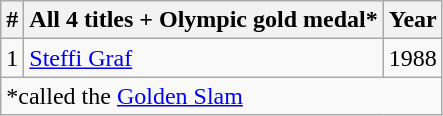<table class="wikitable">
<tr>
<th>#</th>
<th nowrap>All 4 titles + Olympic gold medal*</th>
<th>Year</th>
</tr>
<tr>
<td>1</td>
<td> <a href='#'>Steffi Graf</a></td>
<td>1988</td>
</tr>
<tr>
<td colspan=3>*called the <a href='#'>Golden Slam</a></td>
</tr>
</table>
